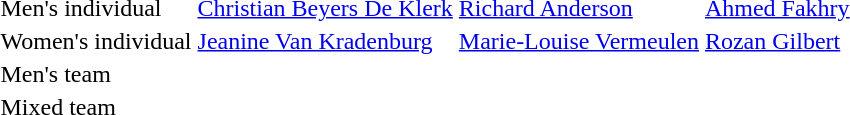<table>
<tr>
<td>Men's individual</td>
<td> <a href='#'>Christian Beyers De Klerk</a></td>
<td> <a href='#'>Richard Anderson</a></td>
<td> <a href='#'>Ahmed Fakhry</a></td>
</tr>
<tr>
<td>Women's individual</td>
<td> <a href='#'>Jeanine Van Kradenburg</a></td>
<td> <a href='#'>Marie-Louise Vermeulen</a></td>
<td> <a href='#'>Rozan Gilbert</a></td>
</tr>
<tr>
<td>Men's team</td>
<td></td>
<td></td>
</tr>
<tr>
<td>Mixed team</td>
<td></td>
<td></td>
</tr>
</table>
